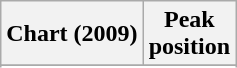<table class="wikitable sortable plainrowheaders">
<tr>
<th scope="col">Chart (2009)</th>
<th scope="col">Peak<br>position</th>
</tr>
<tr>
</tr>
<tr>
</tr>
<tr>
</tr>
<tr>
</tr>
<tr>
</tr>
<tr>
</tr>
</table>
